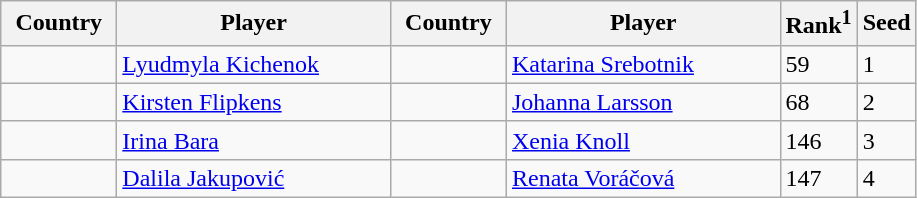<table class="sortable wikitable">
<tr>
<th width="70">Country</th>
<th width="175">Player</th>
<th width="70">Country</th>
<th width="175">Player</th>
<th>Rank<sup>1</sup></th>
<th>Seed</th>
</tr>
<tr>
<td></td>
<td><a href='#'>Lyudmyla Kichenok</a></td>
<td></td>
<td><a href='#'>Katarina Srebotnik</a></td>
<td>59</td>
<td>1</td>
</tr>
<tr>
<td></td>
<td><a href='#'>Kirsten Flipkens</a></td>
<td></td>
<td><a href='#'>Johanna Larsson</a></td>
<td>68</td>
<td>2</td>
</tr>
<tr>
<td></td>
<td><a href='#'>Irina Bara</a></td>
<td></td>
<td><a href='#'>Xenia Knoll</a></td>
<td>146</td>
<td>3</td>
</tr>
<tr>
<td></td>
<td><a href='#'>Dalila Jakupović</a></td>
<td></td>
<td><a href='#'>Renata Voráčová</a></td>
<td>147</td>
<td>4</td>
</tr>
</table>
